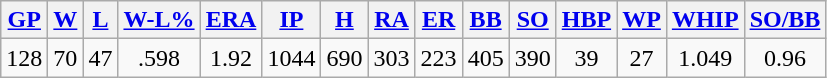<table class="wikitable">
<tr>
<th><a href='#'>GP</a></th>
<th><a href='#'>W</a></th>
<th><a href='#'>L</a></th>
<th><a href='#'>W-L%</a></th>
<th><a href='#'>ERA</a></th>
<th><a href='#'>IP</a></th>
<th><a href='#'>H</a></th>
<th><a href='#'>RA</a></th>
<th><a href='#'>ER</a></th>
<th><a href='#'>BB</a></th>
<th><a href='#'>SO</a></th>
<th><a href='#'>HBP</a></th>
<th><a href='#'>WP</a></th>
<th><a href='#'>WHIP</a></th>
<th><a href='#'>SO/BB</a></th>
</tr>
<tr align=center>
<td>128</td>
<td>70</td>
<td>47</td>
<td>.598</td>
<td>1.92</td>
<td>1044</td>
<td>690</td>
<td>303</td>
<td>223</td>
<td>405</td>
<td>390</td>
<td>39</td>
<td>27</td>
<td>1.049</td>
<td>0.96</td>
</tr>
</table>
